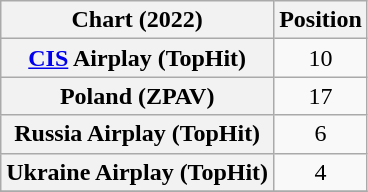<table class="wikitable sortable plainrowheaders" style="text-align:center;">
<tr>
<th scope="col">Chart (2022)</th>
<th scope="col">Position</th>
</tr>
<tr>
<th scope="row"><a href='#'>CIS</a> Airplay (TopHit)</th>
<td>10</td>
</tr>
<tr>
<th scope="row">Poland (ZPAV)</th>
<td>17</td>
</tr>
<tr>
<th scope="row">Russia Airplay (TopHit)</th>
<td>6</td>
</tr>
<tr>
<th scope="row">Ukraine Airplay (TopHit)</th>
<td>4</td>
</tr>
<tr>
</tr>
</table>
